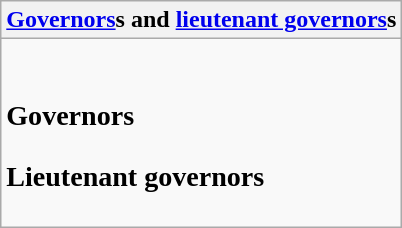<table class="wikitable collapsible collapsed">
<tr>
<th><a href='#'>Governors</a>s and <a href='#'>lieutenant governors</a>s</th>
</tr>
<tr>
<td><br><h3>Governors</h3><h3>Lieutenant governors</h3></td>
</tr>
</table>
